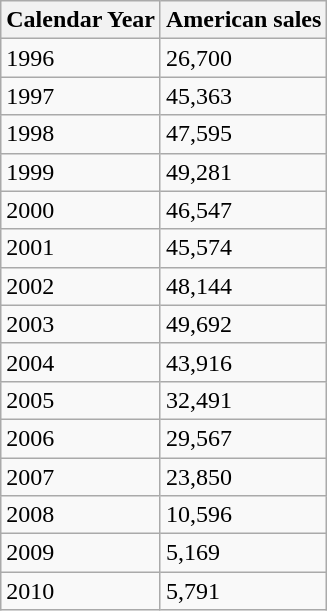<table class="wikitable">
<tr>
<th>Calendar Year</th>
<th>American sales</th>
</tr>
<tr>
<td>1996</td>
<td>26,700</td>
</tr>
<tr>
<td>1997</td>
<td>45,363</td>
</tr>
<tr>
<td>1998</td>
<td>47,595</td>
</tr>
<tr>
<td>1999</td>
<td>49,281</td>
</tr>
<tr>
<td>2000</td>
<td>46,547</td>
</tr>
<tr>
<td>2001</td>
<td>45,574</td>
</tr>
<tr>
<td>2002</td>
<td>48,144</td>
</tr>
<tr>
<td>2003</td>
<td>49,692</td>
</tr>
<tr>
<td>2004</td>
<td>43,916</td>
</tr>
<tr>
<td>2005</td>
<td>32,491</td>
</tr>
<tr>
<td>2006</td>
<td>29,567</td>
</tr>
<tr>
<td>2007</td>
<td>23,850</td>
</tr>
<tr>
<td>2008</td>
<td>10,596</td>
</tr>
<tr>
<td>2009</td>
<td>5,169</td>
</tr>
<tr>
<td>2010</td>
<td>5,791</td>
</tr>
</table>
